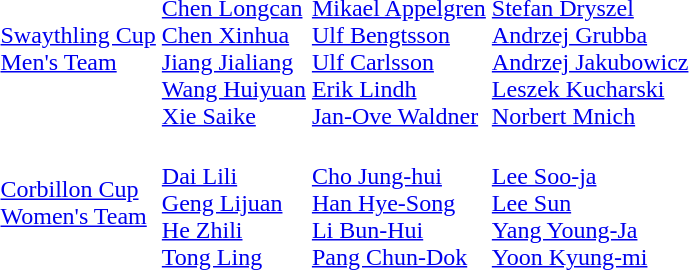<table>
<tr>
<td><a href='#'>Swaythling Cup<br>Men's Team</a></td>
<td><br><a href='#'>Chen Longcan</a><br><a href='#'>Chen Xinhua</a><br><a href='#'>Jiang Jialiang</a><br><a href='#'>Wang Huiyuan</a><br><a href='#'>Xie Saike</a></td>
<td><br><a href='#'>Mikael Appelgren</a><br><a href='#'>Ulf Bengtsson</a><br><a href='#'>Ulf Carlsson</a><br><a href='#'>Erik Lindh</a><br><a href='#'>Jan-Ove Waldner</a></td>
<td><br><a href='#'>Stefan Dryszel</a><br><a href='#'>Andrzej Grubba</a><br><a href='#'>Andrzej Jakubowicz</a><br><a href='#'>Leszek Kucharski</a><br><a href='#'>Norbert Mnich</a></td>
</tr>
<tr>
<td><a href='#'>Corbillon Cup<br>Women's Team</a></td>
<td><br><a href='#'>Dai Lili</a><br><a href='#'>Geng Lijuan</a><br><a href='#'>He Zhili</a><br><a href='#'>Tong Ling</a></td>
<td><br><a href='#'>Cho Jung-hui</a><br><a href='#'>Han Hye-Song</a><br><a href='#'>Li Bun-Hui</a><br><a href='#'>Pang Chun-Dok</a></td>
<td><br><a href='#'>Lee Soo-ja</a><br><a href='#'>Lee Sun</a><br><a href='#'>Yang Young-Ja</a><br><a href='#'>Yoon Kyung-mi</a></td>
</tr>
</table>
